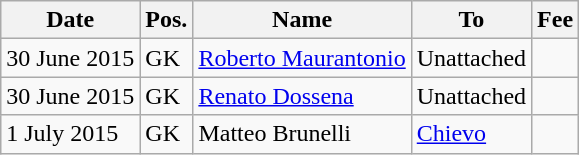<table class="wikitable">
<tr>
<th>Date</th>
<th>Pos.</th>
<th>Name</th>
<th>To</th>
<th>Fee</th>
</tr>
<tr>
<td>30 June 2015</td>
<td>GK</td>
<td> <a href='#'>Roberto Maurantonio</a></td>
<td>Unattached</td>
<td></td>
</tr>
<tr>
<td>30 June 2015</td>
<td>GK</td>
<td> <a href='#'>Renato Dossena</a></td>
<td>Unattached</td>
<td></td>
</tr>
<tr>
<td>1 July 2015</td>
<td>GK</td>
<td> Matteo Brunelli</td>
<td> <a href='#'>Chievo</a></td>
<td></td>
</tr>
</table>
